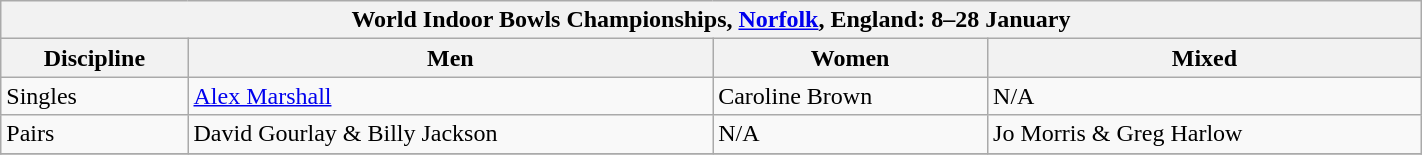<table class="wikitable" width="75%">
<tr>
<th colspan="4">World Indoor Bowls Championships, <a href='#'>Norfolk</a>, England: 8–28 January</th>
</tr>
<tr>
<th>Discipline</th>
<th>Men</th>
<th>Women</th>
<th>Mixed</th>
</tr>
<tr>
<td>Singles</td>
<td> <a href='#'>Alex Marshall</a></td>
<td> Caroline Brown</td>
<td>N/A</td>
</tr>
<tr>
<td>Pairs</td>
<td>  David Gourlay & Billy Jackson</td>
<td>N/A</td>
<td> Jo Morris & Greg Harlow</td>
</tr>
<tr>
</tr>
</table>
